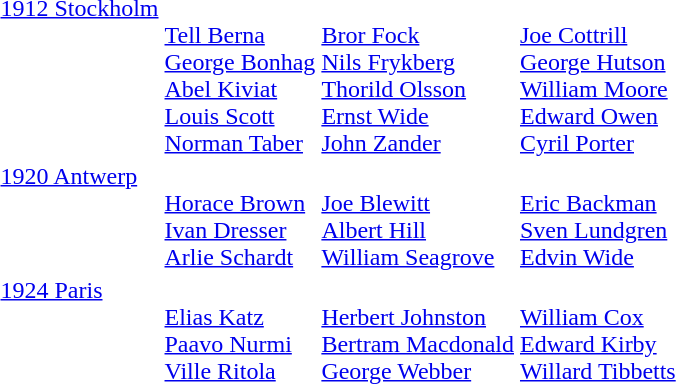<table>
<tr valign="top">
<td><a href='#'>1912 Stockholm</a><br></td>
<td><br><a href='#'>Tell Berna</a><br><a href='#'>George Bonhag</a><br><a href='#'>Abel Kiviat</a><br><a href='#'>Louis Scott</a><br><a href='#'>Norman Taber</a></td>
<td><br><a href='#'>Bror Fock</a><br><a href='#'>Nils Frykberg</a><br><a href='#'>Thorild Olsson</a><br><a href='#'>Ernst Wide</a><br><a href='#'>John Zander</a></td>
<td><br><a href='#'>Joe Cottrill</a><br><a href='#'>George Hutson</a><br><a href='#'>William Moore</a><br><a href='#'>Edward Owen</a><br><a href='#'>Cyril Porter</a></td>
</tr>
<tr valign="top">
<td><a href='#'>1920 Antwerp</a><br></td>
<td><br><a href='#'>Horace Brown</a><br><a href='#'>Ivan Dresser</a><br><a href='#'>Arlie Schardt</a></td>
<td><br><a href='#'>Joe Blewitt</a><br><a href='#'>Albert Hill</a><br><a href='#'>William Seagrove</a></td>
<td><br><a href='#'>Eric Backman</a><br><a href='#'>Sven Lundgren</a><br><a href='#'>Edvin Wide</a></td>
</tr>
<tr valign="top">
<td><a href='#'>1924 Paris</a><br></td>
<td><br><a href='#'>Elias Katz</a><br><a href='#'>Paavo Nurmi</a><br><a href='#'>Ville Ritola</a></td>
<td><br><a href='#'>Herbert Johnston</a><br><a href='#'>Bertram Macdonald</a><br><a href='#'>George Webber</a></td>
<td><br><a href='#'>William Cox</a><br><a href='#'>Edward Kirby</a><br><a href='#'>Willard Tibbetts</a></td>
</tr>
</table>
